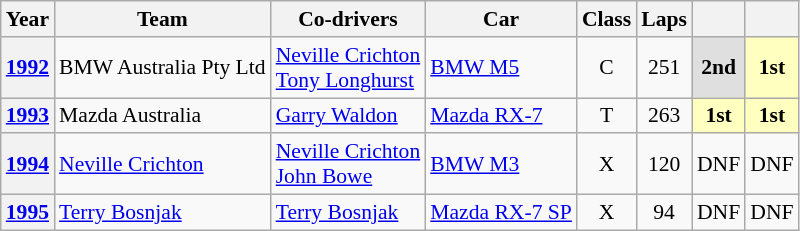<table class="wikitable" style="text-align:center; font-size:90%">
<tr>
<th>Year</th>
<th>Team</th>
<th>Co-drivers</th>
<th>Car</th>
<th>Class</th>
<th>Laps</th>
<th></th>
<th></th>
</tr>
<tr>
<th><a href='#'>1992</a></th>
<td align="left" nowrap> BMW Australia Pty Ltd</td>
<td align="left" nowrap> <a href='#'>Neville Crichton</a><br> <a href='#'>Tony Longhurst</a></td>
<td align="left" nowrap><a href='#'>BMW M5</a></td>
<td>C</td>
<td>251</td>
<td style="background:#dfdfdf;"><strong>2nd</strong></td>
<td style="background:#ffffbf;"><strong>1st</strong></td>
</tr>
<tr>
<th><a href='#'>1993</a></th>
<td align="left" nowrap> Mazda Australia</td>
<td align="left" nowrap> <a href='#'>Garry Waldon</a></td>
<td align="left" nowrap><a href='#'>Mazda RX-7</a></td>
<td>T</td>
<td>263</td>
<td style="background:#ffffbf;"><strong>1st</strong></td>
<td style="background:#ffffbf;"><strong>1st</strong></td>
</tr>
<tr>
<th><a href='#'>1994</a></th>
<td align="left" nowrap> <a href='#'>Neville Crichton</a></td>
<td align="left" nowrap> <a href='#'>Neville Crichton</a><br>  <a href='#'>John Bowe</a></td>
<td align="left" nowrap><a href='#'>BMW M3</a></td>
<td>X</td>
<td>120</td>
<td>DNF</td>
<td>DNF</td>
</tr>
<tr>
<th><a href='#'>1995</a></th>
<td align="left" nowrap> <a href='#'>Terry Bosnjak</a></td>
<td align="left" nowrap> <a href='#'>Terry Bosnjak</a></td>
<td align="left" nowrap><a href='#'>Mazda RX-7 SP</a></td>
<td>X</td>
<td>94</td>
<td>DNF</td>
<td>DNF</td>
</tr>
</table>
